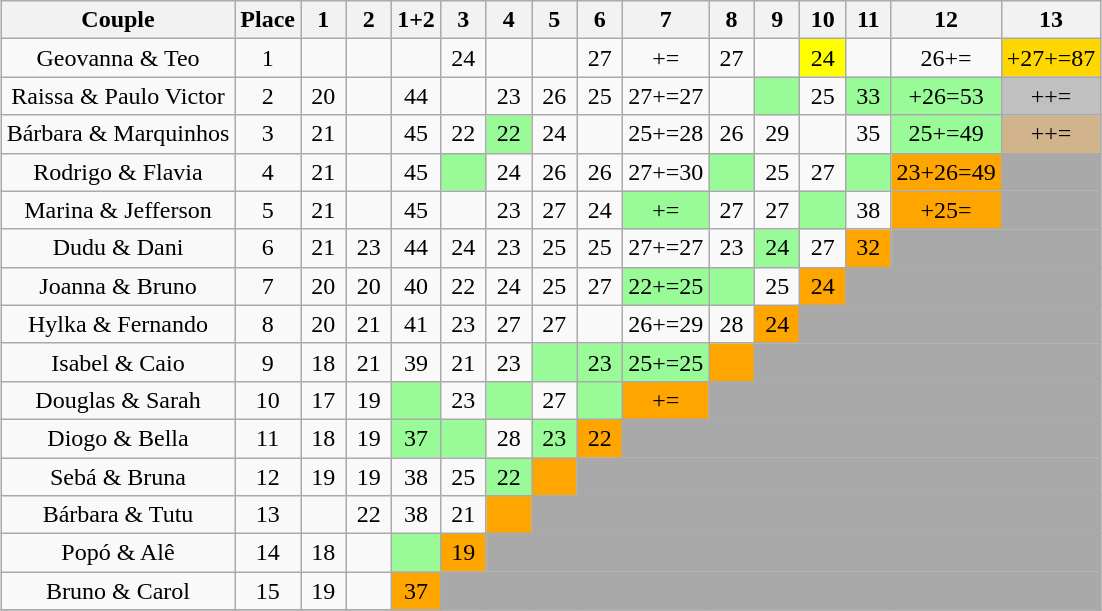<table class="wikitable sortable" style="margin:auto; text-align:center; white-space:nowrap; width:auto;">
<tr>
<th width=45>Couple</th>
<th width=23>Place</th>
<th width=23>1</th>
<th width=23>2</th>
<th width=23>1+2</th>
<th width=23>3</th>
<th width=23>4</th>
<th width=23>5</th>
<th width=23>6</th>
<th width=23>7</th>
<th width=23>8</th>
<th width=23>9</th>
<th width=23>10</th>
<th width=23>11</th>
<th width=23>12</th>
<th width=23>13</th>
</tr>
<tr>
<td>Geovanna & Teo</td>
<td>1</td>
<td></td>
<td></td>
<td></td>
<td>24</td>
<td></td>
<td></td>
<td>27</td>
<td>+=</td>
<td>27</td>
<td></td>
<td bgcolor=FFFF00>24</td>
<td></td>
<td>26+=</td>
<td bgcolor=FFD700>+27+=87</td>
</tr>
<tr>
<td>Raissa & Paulo Victor</td>
<td>2</td>
<td>20</td>
<td></td>
<td>44</td>
<td></td>
<td>23</td>
<td>26</td>
<td>25</td>
<td>27+=27</td>
<td></td>
<td bgcolor=98FB98><em></em></td>
<td>25</td>
<td bgcolor=98FB98>33</td>
<td bgcolor=98FB98>+26=53</td>
<td bgcolor=C0C0C0>+<em></em>+<em></em>=<em></em></td>
</tr>
<tr>
<td>Bárbara & Marquinhos</td>
<td>3</td>
<td>21</td>
<td></td>
<td>45</td>
<td>22</td>
<td bgcolor=98FB98>22</td>
<td>24</td>
<td></td>
<td>25+=28</td>
<td>26</td>
<td>29</td>
<td></td>
<td>35</td>
<td bgcolor=98FB98>25+=49</td>
<td bgcolor=D2B48C>++=</td>
</tr>
<tr>
<td>Rodrigo & Flavia</td>
<td>4</td>
<td>21</td>
<td></td>
<td>45</td>
<td bgcolor=98FB98><em></em></td>
<td>24</td>
<td>26</td>
<td>26</td>
<td>27+=30</td>
<td bgcolor=98FB98><em></em></td>
<td>25</td>
<td>27</td>
<td bgcolor=98FB98><em></em></td>
<td bgcolor=FFA500>23+26=49</td>
<td bgcolor=A9A9A9></td>
</tr>
<tr>
<td>Marina & Jefferson</td>
<td>5</td>
<td>21</td>
<td></td>
<td>45</td>
<td></td>
<td>23</td>
<td>27</td>
<td>24</td>
<td bgcolor=98FB98>+=</td>
<td>27</td>
<td>27</td>
<td bgcolor=98FB98></td>
<td>38</td>
<td bgcolor=FFA500>+25=</td>
<td bgcolor=A9A9A9></td>
</tr>
<tr>
<td>Dudu & Dani</td>
<td>6</td>
<td>21</td>
<td>23</td>
<td>44</td>
<td>24</td>
<td>23</td>
<td>25</td>
<td>25</td>
<td>27+=27</td>
<td>23</td>
<td bgcolor=98FB98>24</td>
<td>27</td>
<td bgcolor=FFA500>32</td>
<td bgcolor=A9A9A9 colspan=2></td>
</tr>
<tr>
<td>Joanna & Bruno</td>
<td>7</td>
<td>20</td>
<td>20</td>
<td>40</td>
<td>22</td>
<td>24</td>
<td>25</td>
<td>27</td>
<td bgcolor=98FB98>22+=25</td>
<td bgcolor=98FB98><em></em></td>
<td>25</td>
<td bgcolor=FFA500>24</td>
<td bgcolor=A9A9A9 colspan=3></td>
</tr>
<tr>
<td>Hylka & Fernando</td>
<td>8</td>
<td>20</td>
<td>21</td>
<td>41</td>
<td>23</td>
<td>27</td>
<td>27</td>
<td></td>
<td>26+=29</td>
<td>28</td>
<td bgcolor=FFA500>24</td>
<td bgcolor=A9A9A9 colspan=4></td>
</tr>
<tr>
<td>Isabel & Caio</td>
<td>9</td>
<td>18</td>
<td>21</td>
<td>39</td>
<td>21</td>
<td>23</td>
<td bgcolor=98FB98><em></em></td>
<td bgcolor=98FB98>23</td>
<td bgcolor=98FB98>25+=25</td>
<td bgcolor=FFA500><em></em></td>
<td bgcolor=A9A9A9 colspan=5></td>
</tr>
<tr>
<td>Douglas & Sarah</td>
<td>10</td>
<td>17</td>
<td>19</td>
<td bgcolor=98FB98><em></em></td>
<td>23</td>
<td bgcolor=98FB98><em></em></td>
<td>27</td>
<td bgcolor=98FB98><em></em></td>
<td bgcolor=FFA500><em></em>+=<em></em></td>
<td bgcolor=A9A9A9 colspan=6></td>
</tr>
<tr>
<td>Diogo & Bella</td>
<td>11</td>
<td>18</td>
<td>19</td>
<td bgcolor=98FB98>37</td>
<td bgcolor=98FB98><em></em></td>
<td>28</td>
<td bgcolor=98FB98>23</td>
<td bgcolor=FFA500>22</td>
<td bgcolor=A9A9A9 colspan=7></td>
</tr>
<tr>
<td>Sebá & Bruna</td>
<td>12</td>
<td>19</td>
<td>19</td>
<td>38</td>
<td>25</td>
<td bgcolor=98FB98>22</td>
<td bgcolor=FFA500><em></em></td>
<td bgcolor=A9A9A9 colspan=8></td>
</tr>
<tr>
<td>Bárbara & Tutu</td>
<td>13</td>
<td><em></em></td>
<td>22</td>
<td>38</td>
<td>21</td>
<td bgcolor=FFA500><em></em></td>
<td bgcolor=A9A9A9 colspan=9></td>
</tr>
<tr>
<td>Popó & Alê</td>
<td>14</td>
<td>18</td>
<td><em></em></td>
<td bgcolor=98FB98><em></em></td>
<td bgcolor=FFA500>19</td>
<td bgcolor=A9A9A9 colspan=10></td>
</tr>
<tr>
<td>Bruno & Carol</td>
<td>15</td>
<td>19</td>
<td><em></em></td>
<td bgcolor=FFA500>37</td>
<td bgcolor=A9A9A9 colspan=11></td>
</tr>
<tr>
</tr>
</table>
